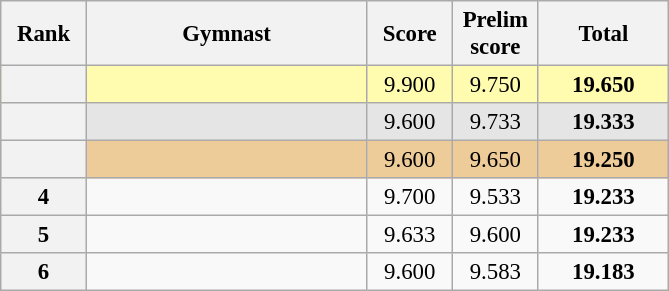<table class="wikitable sortable" style="text-align:center; font-size:95%">
<tr>
<th scope="col" style="width:50px;">Rank</th>
<th scope="col" style="width:180px;">Gymnast</th>
<th scope="col" style="width:50px;">Score</th>
<th scope="col" style="width:50px;">Prelim score</th>
<th scope="col" style="width:80px;">Total</th>
</tr>
<tr style="background:#fffcaf;">
<th scope=row style="text-align:center"></th>
<td style="text-align:left;"></td>
<td>9.900</td>
<td>9.750</td>
<td><strong>19.650</strong></td>
</tr>
<tr style="background:#e5e5e5;">
<th scope=row style="text-align:center"></th>
<td style="text-align:left;"></td>
<td>9.600</td>
<td>9.733</td>
<td><strong>19.333</strong></td>
</tr>
<tr style="background:#ec9;">
<th scope=row style="text-align:center"></th>
<td style="text-align:left;"></td>
<td>9.600</td>
<td>9.650</td>
<td><strong>19.250</strong></td>
</tr>
<tr>
<th scope=row style="text-align:center">4</th>
<td style="text-align:left;"></td>
<td>9.700</td>
<td>9.533</td>
<td><strong>19.233</strong></td>
</tr>
<tr>
<th scope=row style="text-align:center">5</th>
<td style="text-align:left;"></td>
<td>9.633</td>
<td>9.600</td>
<td><strong>19.233</strong></td>
</tr>
<tr>
<th scope=row style="text-align:center">6</th>
<td style="text-align:left;"></td>
<td>9.600</td>
<td>9.583</td>
<td><strong>19.183</strong></td>
</tr>
</table>
